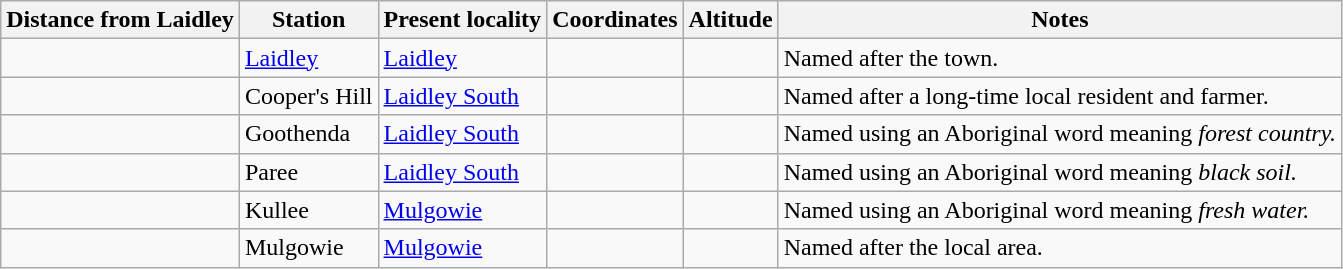<table class="wikitable">
<tr>
<th>Distance from Laidley</th>
<th>Station</th>
<th>Present locality</th>
<th>Coordinates</th>
<th>Altitude</th>
<th>Notes</th>
</tr>
<tr>
<td></td>
<td><a href='#'>Laidley</a></td>
<td><a href='#'>Laidley</a></td>
<td></td>
<td></td>
<td>Named after the town.</td>
</tr>
<tr>
<td></td>
<td>Cooper's Hill</td>
<td><a href='#'>Laidley South</a></td>
<td></td>
<td></td>
<td>Named after a long-time local resident and farmer.</td>
</tr>
<tr>
<td></td>
<td>Goothenda</td>
<td><a href='#'>Laidley South</a></td>
<td></td>
<td></td>
<td>Named using an Aboriginal word meaning <em>forest country.</em></td>
</tr>
<tr>
<td></td>
<td>Paree</td>
<td><a href='#'>Laidley South</a></td>
<td></td>
<td></td>
<td>Named using an Aboriginal word meaning <em>black soil.</em></td>
</tr>
<tr>
<td></td>
<td>Kullee</td>
<td><a href='#'>Mulgowie</a></td>
<td></td>
<td></td>
<td>Named using an Aboriginal word meaning <em>fresh water.</em></td>
</tr>
<tr>
<td></td>
<td>Mulgowie</td>
<td><a href='#'>Mulgowie</a></td>
<td></td>
<td></td>
<td>Named after the local area.</td>
</tr>
</table>
